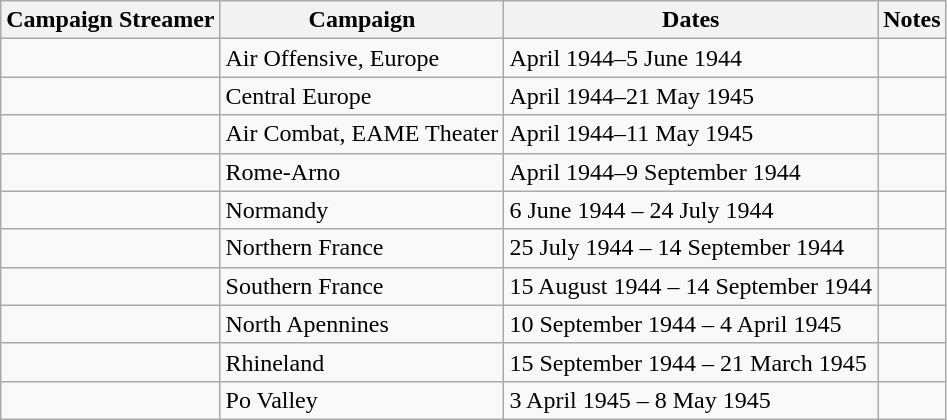<table class="wikitable">
<tr style="background:#efefef;">
<th>Campaign Streamer</th>
<th>Campaign</th>
<th>Dates</th>
<th>Notes</th>
</tr>
<tr>
<td></td>
<td>Air Offensive, Europe</td>
<td>April 1944–5 June 1944</td>
<td></td>
</tr>
<tr>
<td></td>
<td>Central Europe</td>
<td>April 1944–21 May 1945</td>
<td></td>
</tr>
<tr>
<td></td>
<td>Air Combat, EAME Theater</td>
<td>April 1944–11 May 1945</td>
<td></td>
</tr>
<tr>
<td></td>
<td>Rome-Arno</td>
<td>April 1944–9 September 1944</td>
<td></td>
</tr>
<tr>
<td></td>
<td>Normandy</td>
<td>6 June 1944 – 24 July 1944</td>
<td></td>
</tr>
<tr>
<td></td>
<td>Northern France</td>
<td>25 July 1944 – 14 September 1944</td>
<td></td>
</tr>
<tr>
<td></td>
<td>Southern France</td>
<td>15 August 1944 – 14 September 1944</td>
<td></td>
</tr>
<tr>
<td></td>
<td>North Apennines</td>
<td>10 September 1944 – 4 April 1945</td>
<td></td>
</tr>
<tr>
<td></td>
<td>Rhineland</td>
<td>15 September 1944 – 21 March 1945</td>
<td></td>
</tr>
<tr>
<td></td>
<td>Po Valley</td>
<td>3 April 1945 – 8 May 1945</td>
<td></td>
</tr>
</table>
